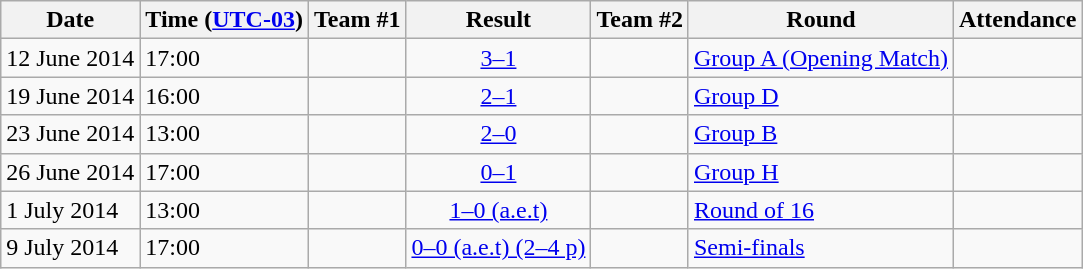<table class="wikitable">
<tr>
<th>Date</th>
<th>Time (<a href='#'>UTC-03</a>)</th>
<th>Team #1</th>
<th>Result</th>
<th>Team #2</th>
<th>Round</th>
<th>Attendance</th>
</tr>
<tr>
<td>12 June 2014</td>
<td>17:00</td>
<td></td>
<td style="text-align:center;"><a href='#'>3–1</a></td>
<td></td>
<td><a href='#'>Group A (Opening Match)</a></td>
<td style="text-align:left;"></td>
</tr>
<tr>
<td>19 June 2014</td>
<td>16:00</td>
<td></td>
<td style="text-align:center;"><a href='#'>2–1</a></td>
<td></td>
<td><a href='#'>Group D</a></td>
<td style="text-align:left;"></td>
</tr>
<tr>
<td>23 June 2014</td>
<td>13:00</td>
<td></td>
<td style="text-align:center;"><a href='#'>2–0</a></td>
<td></td>
<td><a href='#'>Group B</a></td>
<td style="text-align:left;"></td>
</tr>
<tr>
<td>26 June 2014</td>
<td>17:00</td>
<td></td>
<td style="text-align:center;"><a href='#'>0–1</a></td>
<td></td>
<td><a href='#'>Group H</a></td>
<td style="text-align:left;"></td>
</tr>
<tr>
<td>1 July 2014</td>
<td>13:00</td>
<td></td>
<td style="text-align:center;"><a href='#'>1–0 (a.e.t)</a></td>
<td></td>
<td><a href='#'>Round of 16</a></td>
<td style="text-align:left;"></td>
</tr>
<tr>
<td>9 July 2014</td>
<td>17:00</td>
<td></td>
<td style="text-align:center;"><a href='#'>0–0 (a.e.t) (2–4 p)</a></td>
<td></td>
<td><a href='#'>Semi-finals</a></td>
<td style="text-align:left;"></td>
</tr>
</table>
